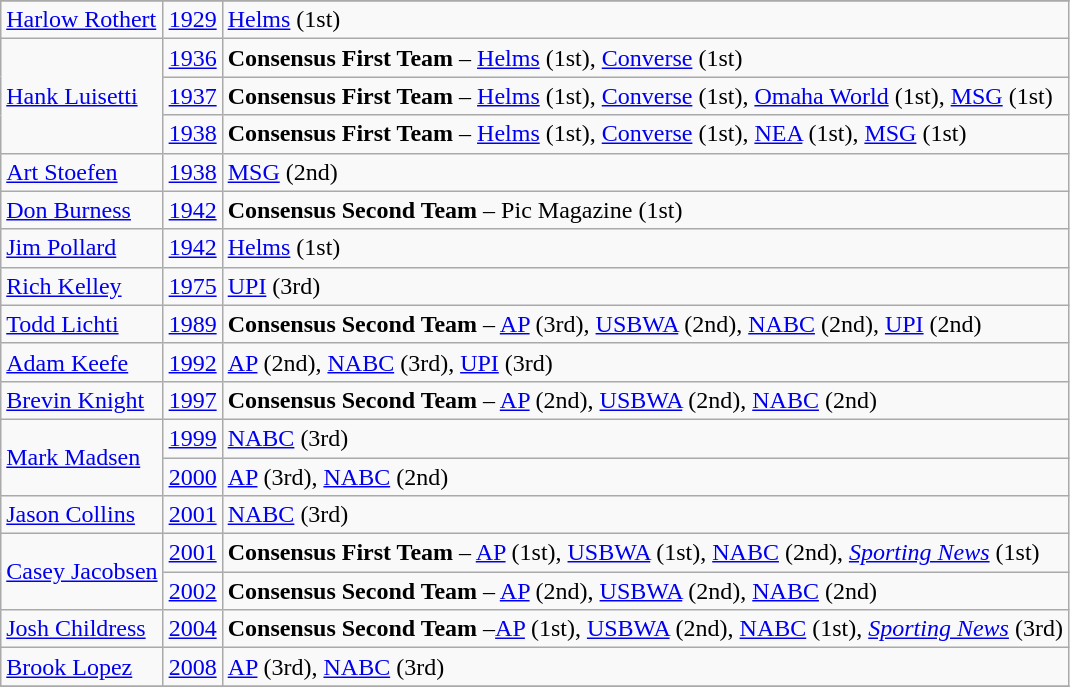<table class="wikitable">
<tr>
</tr>
<tr>
<td><a href='#'>Harlow Rothert</a></td>
<td><a href='#'>1929</a></td>
<td><a href='#'>Helms</a> (1st)</td>
</tr>
<tr>
<td rowspan=3><a href='#'>Hank Luisetti</a></td>
<td><a href='#'>1936</a></td>
<td><strong>Consensus First Team</strong> – <a href='#'>Helms</a> (1st), <a href='#'>Converse</a> (1st)</td>
</tr>
<tr>
<td><a href='#'>1937</a></td>
<td><strong>Consensus First Team</strong> – <a href='#'>Helms</a> (1st), <a href='#'>Converse</a> (1st), <a href='#'>Omaha World</a> (1st), <a href='#'>MSG</a> (1st)</td>
</tr>
<tr>
<td><a href='#'>1938</a></td>
<td><strong>Consensus First Team</strong> – <a href='#'>Helms</a> (1st), <a href='#'>Converse</a> (1st), <a href='#'>NEA</a> (1st), <a href='#'>MSG</a> (1st)</td>
</tr>
<tr>
<td><a href='#'>Art Stoefen</a></td>
<td><a href='#'>1938</a></td>
<td><a href='#'>MSG</a> (2nd)</td>
</tr>
<tr>
<td><a href='#'>Don Burness</a></td>
<td><a href='#'>1942</a></td>
<td><strong>Consensus Second Team</strong> – Pic Magazine (1st)</td>
</tr>
<tr>
<td><a href='#'>Jim Pollard</a></td>
<td><a href='#'>1942</a></td>
<td><a href='#'>Helms</a> (1st)</td>
</tr>
<tr>
<td><a href='#'>Rich Kelley</a></td>
<td><a href='#'>1975</a></td>
<td><a href='#'>UPI</a> (3rd)</td>
</tr>
<tr>
<td><a href='#'>Todd Lichti</a></td>
<td><a href='#'>1989</a></td>
<td><strong>Consensus Second Team</strong> – <a href='#'>AP</a> (3rd), <a href='#'>USBWA</a> (2nd), <a href='#'>NABC</a> (2nd), <a href='#'>UPI</a> (2nd)</td>
</tr>
<tr>
<td><a href='#'>Adam Keefe</a></td>
<td><a href='#'>1992</a></td>
<td><a href='#'>AP</a> (2nd), <a href='#'>NABC</a> (3rd), <a href='#'>UPI</a> (3rd)</td>
</tr>
<tr>
<td><a href='#'>Brevin Knight</a></td>
<td><a href='#'>1997</a></td>
<td><strong>Consensus Second Team</strong> – <a href='#'>AP</a> (2nd), <a href='#'>USBWA</a> (2nd), <a href='#'>NABC</a> (2nd)</td>
</tr>
<tr>
<td rowspan=2><a href='#'>Mark Madsen</a></td>
<td><a href='#'>1999</a></td>
<td><a href='#'>NABC</a> (3rd)</td>
</tr>
<tr>
<td><a href='#'>2000</a></td>
<td><a href='#'>AP</a> (3rd), <a href='#'>NABC</a> (2nd)</td>
</tr>
<tr>
<td><a href='#'>Jason Collins</a></td>
<td><a href='#'>2001</a></td>
<td><a href='#'>NABC</a> (3rd)</td>
</tr>
<tr>
<td rowspan=2><a href='#'>Casey Jacobsen</a></td>
<td><a href='#'>2001</a></td>
<td><strong>Consensus First Team</strong> – <a href='#'>AP</a> (1st), <a href='#'>USBWA</a> (1st), <a href='#'>NABC</a> (2nd), <em><a href='#'>Sporting News</a></em> (1st)</td>
</tr>
<tr>
<td><a href='#'>2002</a></td>
<td><strong>Consensus Second Team</strong> – <a href='#'>AP</a> (2nd), <a href='#'>USBWA</a> (2nd), <a href='#'>NABC</a> (2nd)</td>
</tr>
<tr>
<td><a href='#'>Josh Childress</a></td>
<td><a href='#'>2004</a></td>
<td><strong>Consensus Second Team</strong> –<a href='#'>AP</a> (1st), <a href='#'>USBWA</a> (2nd), <a href='#'>NABC</a> (1st), <em><a href='#'>Sporting News</a></em> (3rd)</td>
</tr>
<tr>
<td><a href='#'>Brook Lopez</a></td>
<td><a href='#'>2008</a></td>
<td><a href='#'>AP</a> (3rd), <a href='#'>NABC</a> (3rd)</td>
</tr>
<tr>
</tr>
</table>
